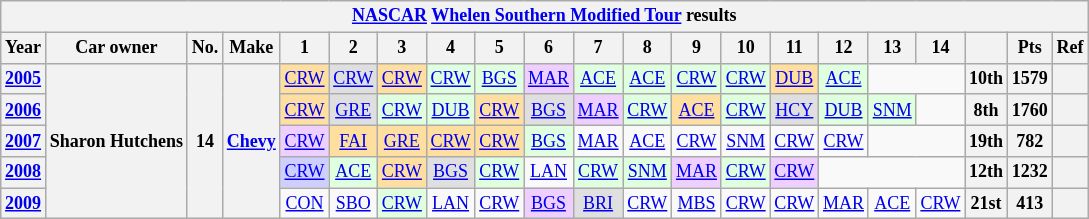<table class="wikitable " style="text-align:center; font-size:75%">
<tr>
<th colspan=23><a href='#'>NASCAR</a> <a href='#'>Whelen Southern Modified Tour</a> results</th>
</tr>
<tr>
<th>Year</th>
<th>Car owner</th>
<th>No.</th>
<th>Make</th>
<th>1</th>
<th>2</th>
<th>3</th>
<th>4</th>
<th>5</th>
<th>6</th>
<th>7</th>
<th>8</th>
<th>9</th>
<th>10</th>
<th>11</th>
<th>12</th>
<th>13</th>
<th>14</th>
<th></th>
<th>Pts</th>
<th>Ref</th>
</tr>
<tr>
<th><a href='#'>2005</a></th>
<th rowspan=5>Sharon Hutchens</th>
<th rowspan=5>14</th>
<th rowspan=5><a href='#'>Chevy</a></th>
<td style="background:#FFDF9F;"><a href='#'>CRW</a><br></td>
<td style="background:#DFDFDF;"><a href='#'>CRW</a><br></td>
<td style="background:#FFDF9F;"><a href='#'>CRW</a><br></td>
<td style="background:#DFFFDF;"><a href='#'>CRW</a><br></td>
<td style="background:#DFFFDF;"><a href='#'>BGS</a><br></td>
<td style="background:#EFCFFF;"><a href='#'>MAR</a><br></td>
<td style="background:#DFFFDF;"><a href='#'>ACE</a><br></td>
<td style="background:#DFFFDF;"><a href='#'>ACE</a><br></td>
<td style="background:#DFFFDF;"><a href='#'>CRW</a><br></td>
<td style="background:#DFFFDF;"><a href='#'>CRW</a><br></td>
<td style="background:#FFDF9F;"><a href='#'>DUB</a><br></td>
<td style="background:#DFFFDF;"><a href='#'>ACE</a><br></td>
<td colspan=2></td>
<th>10th</th>
<th>1579</th>
<th></th>
</tr>
<tr>
<th><a href='#'>2006</a></th>
<td style="background:#FFDF9F;"><a href='#'>CRW</a><br></td>
<td style="background:#DFDFDF;"><a href='#'>GRE</a><br></td>
<td style="background:#DFFFDF;"><a href='#'>CRW</a><br></td>
<td style="background:#DFFFDF;"><a href='#'>DUB</a><br></td>
<td style="background:#FFDF9F;"><a href='#'>CRW</a><br></td>
<td style="background:#DFDFDF;"><a href='#'>BGS</a><br></td>
<td style="background:#EFCFFF;"><a href='#'>MAR</a><br></td>
<td style="background:#DFFFDF;"><a href='#'>CRW</a><br></td>
<td style="background:#FFDF9F;"><a href='#'>ACE</a><br></td>
<td style="background:#DFFFDF;"><a href='#'>CRW</a><br></td>
<td style="background:#DFDFDF;"><a href='#'>HCY</a><br></td>
<td style="background:#DFFFDF;"><a href='#'>DUB</a><br></td>
<td style="background:#DFFFDF;"><a href='#'>SNM</a><br></td>
<td></td>
<th>8th</th>
<th>1760</th>
<th></th>
</tr>
<tr>
<th><a href='#'>2007</a></th>
<td style="background:#EFCFFF"><a href='#'>CRW</a><br></td>
<td style="background:#FFDF9F;"><a href='#'>FAI</a><br></td>
<td style="background:#FFDF9F;"><a href='#'>GRE</a><br></td>
<td style="background:#FFDF9F;"><a href='#'>CRW</a><br></td>
<td style="background:#FFDF9F;"><a href='#'>CRW</a><br></td>
<td style="background:#DFFFDF;"><a href='#'>BGS</a><br></td>
<td><a href='#'>MAR</a></td>
<td><a href='#'>ACE</a></td>
<td><a href='#'>CRW</a></td>
<td><a href='#'>SNM</a></td>
<td><a href='#'>CRW</a></td>
<td><a href='#'>CRW</a></td>
<td colspan=2></td>
<th>19th</th>
<th>782</th>
<th></th>
</tr>
<tr>
<th><a href='#'>2008</a></th>
<td style="background:#CFCFFF;"><a href='#'>CRW</a><br></td>
<td style="background:#DFFFDF;"><a href='#'>ACE</a><br></td>
<td style="background:#FFDF9F;"><a href='#'>CRW</a><br></td>
<td style="background:#DFDFDF;"><a href='#'>BGS</a><br></td>
<td style="background:#DFFFDF;"><a href='#'>CRW</a><br></td>
<td><a href='#'>LAN</a></td>
<td style="background:#DFFFDF;"><a href='#'>CRW</a><br></td>
<td style="background:#DFFFDF;"><a href='#'>SNM</a><br></td>
<td style="background:#EFCFFF;"><a href='#'>MAR</a><br></td>
<td style="background:#DFFFDF;"><a href='#'>CRW</a><br></td>
<td style="background:#EFCFFF;"><a href='#'>CRW</a><br></td>
<td colspan=3></td>
<th>12th</th>
<th>1232</th>
<th></th>
</tr>
<tr>
<th><a href='#'>2009</a></th>
<td><a href='#'>CON</a></td>
<td><a href='#'>SBO</a></td>
<td style="background:#DFFFDF;"><a href='#'>CRW</a><br></td>
<td><a href='#'>LAN</a></td>
<td><a href='#'>CRW</a></td>
<td style="background:#EFCFFF;"><a href='#'>BGS</a><br></td>
<td style="background:#DFDFDF;"><a href='#'>BRI</a><br></td>
<td><a href='#'>CRW</a></td>
<td><a href='#'>MBS</a></td>
<td><a href='#'>CRW</a></td>
<td><a href='#'>CRW</a></td>
<td><a href='#'>MAR</a></td>
<td><a href='#'>ACE</a></td>
<td><a href='#'>CRW</a></td>
<th>21st</th>
<th>413</th>
<th></th>
</tr>
</table>
